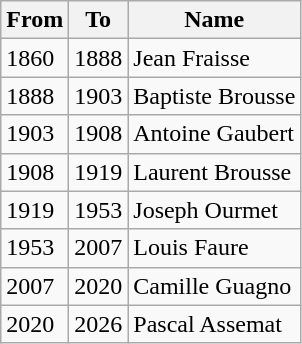<table class="wikitable">
<tr>
<th>From</th>
<th>To</th>
<th>Name</th>
</tr>
<tr>
<td>1860</td>
<td>1888</td>
<td>Jean Fraisse</td>
</tr>
<tr>
<td>1888</td>
<td>1903</td>
<td>Baptiste Brousse</td>
</tr>
<tr>
<td>1903</td>
<td>1908</td>
<td>Antoine Gaubert</td>
</tr>
<tr>
<td>1908</td>
<td>1919</td>
<td>Laurent Brousse</td>
</tr>
<tr>
<td>1919</td>
<td>1953</td>
<td>Joseph Ourmet</td>
</tr>
<tr>
<td>1953</td>
<td>2007</td>
<td>Louis Faure</td>
</tr>
<tr>
<td>2007</td>
<td>2020</td>
<td>Camille Guagno</td>
</tr>
<tr>
<td>2020</td>
<td>2026</td>
<td>Pascal Assemat</td>
</tr>
</table>
